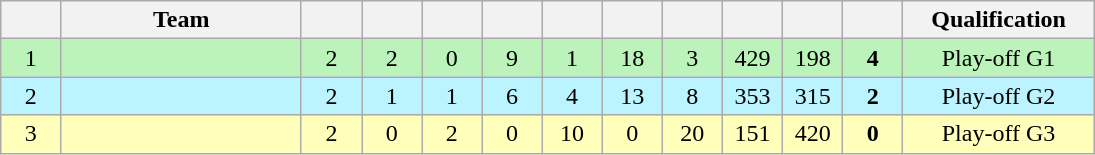<table class=wikitable style="text-align:center" width=730>
<tr>
<th width=5.5%></th>
<th width=22%>Team</th>
<th width=5.5%></th>
<th width=5.5%></th>
<th width=5.5%></th>
<th width=5.5%></th>
<th width=5.5%></th>
<th width=5.5%></th>
<th width=5.5%></th>
<th width=5.5%></th>
<th width=5.5%></th>
<th width=5.5%></th>
<th width=18%>Qualification</th>
</tr>
<tr bgcolor=#bbf3bb>
<td>1</td>
<td style="text-align:left"></td>
<td>2</td>
<td>2</td>
<td>0</td>
<td>9</td>
<td>1</td>
<td>18</td>
<td>3</td>
<td>429</td>
<td>198</td>
<td><strong>4</strong></td>
<td>Play-off G1</td>
</tr>
<tr bgcolor=#bbf3ff>
<td>2</td>
<td style="text-align:left"></td>
<td>2</td>
<td>1</td>
<td>1</td>
<td>6</td>
<td>4</td>
<td>13</td>
<td>8</td>
<td>353</td>
<td>315</td>
<td><strong>2</strong></td>
<td>Play-off G2</td>
</tr>
<tr bgcolor=#ffffbb>
<td>3</td>
<td style="text-align:left"></td>
<td>2</td>
<td>0</td>
<td>2</td>
<td>0</td>
<td>10</td>
<td>0</td>
<td>20</td>
<td>151</td>
<td>420</td>
<td><strong>0</strong></td>
<td>Play-off G3</td>
</tr>
</table>
